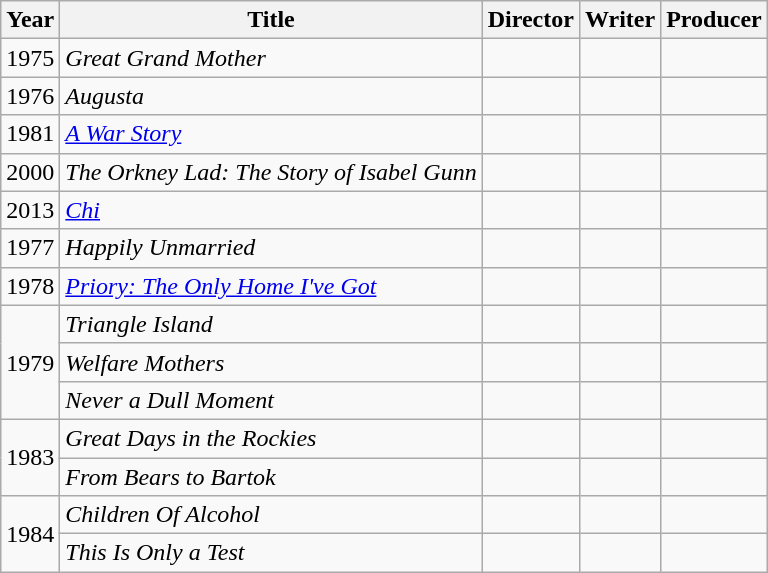<table class="wikitable">
<tr>
<th>Year</th>
<th>Title</th>
<th>Director</th>
<th>Writer</th>
<th>Producer</th>
</tr>
<tr>
<td>1975</td>
<td><em>Great Grand Mother</em></td>
<td></td>
<td></td>
<td></td>
</tr>
<tr>
<td>1976</td>
<td><em>Augusta</em></td>
<td></td>
<td></td>
<td></td>
</tr>
<tr>
<td>1981</td>
<td><em><a href='#'>A War Story</a></em></td>
<td></td>
<td></td>
<td></td>
</tr>
<tr>
<td>2000</td>
<td><em>The Orkney Lad: The Story of Isabel Gunn</em></td>
<td></td>
<td></td>
<td></td>
</tr>
<tr>
<td>2013</td>
<td><em><a href='#'>Chi</a></em></td>
<td></td>
<td></td>
<td></td>
</tr>
<tr>
<td>1977</td>
<td><em>Happily Unmarried</em></td>
<td></td>
<td></td>
<td></td>
</tr>
<tr>
<td>1978</td>
<td><em><a href='#'>Priory: The Only Home I've Got</a></em></td>
<td></td>
<td></td>
<td></td>
</tr>
<tr>
<td rowspan="3">1979</td>
<td><em>Triangle Island</em></td>
<td></td>
<td></td>
<td></td>
</tr>
<tr>
<td><em>Welfare Mothers</em></td>
<td></td>
<td></td>
<td></td>
</tr>
<tr>
<td><em>Never a Dull Moment</em></td>
<td></td>
<td></td>
<td></td>
</tr>
<tr>
<td rowspan=2>1983</td>
<td><em>Great Days in the Rockies</em></td>
<td></td>
<td></td>
<td></td>
</tr>
<tr>
<td><em>From Bears to Bartok</em></td>
<td></td>
<td></td>
<td></td>
</tr>
<tr>
<td rowspan=2>1984</td>
<td><em>Children Of Alcohol</em></td>
<td></td>
<td></td>
<td></td>
</tr>
<tr>
<td><em>This Is Only a Test</em></td>
<td></td>
<td></td>
<td></td>
</tr>
</table>
